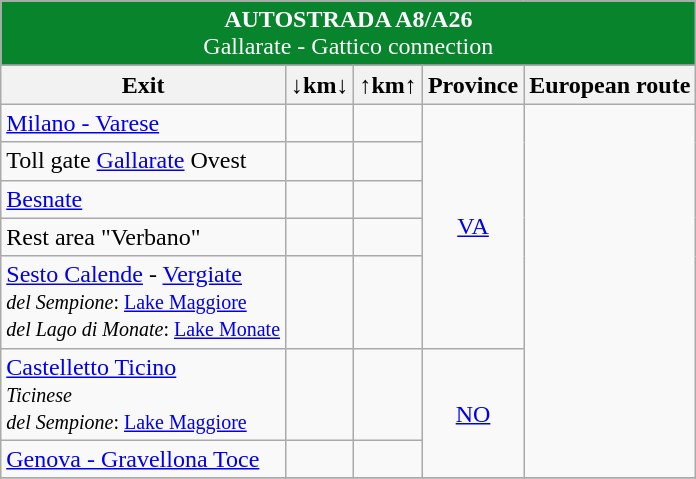<table class="wikitable">
<tr align="center" style="color: white;font-size:100%;" bgcolor="#08842c">
<td colspan="6"><strong> AUTOSTRADA A8/A26</strong><br>Gallarate - Gattico connection</td>
</tr>
<tr>
</tr>
<tr>
<th><strong>Exit</strong></th>
<th align="center"><strong>↓km↓</strong></th>
<th align="center"><strong>↑km↑</strong></th>
<th align="center"><strong>Province</strong></th>
<th align="center"><strong>European route</strong></th>
</tr>
<tr>
<td>  <a href='#'>Milano - Varese</a></td>
<td align="right"></td>
<td align="right"></td>
<td rowspan=5 align="center"><a href='#'>VA</a></td>
<td rowspan=7 align="center"></td>
</tr>
<tr>
<td> Toll gate <a href='#'>Gallarate</a> Ovest</td>
<td align="right"></td>
<td align="right"></td>
</tr>
<tr>
<td> <a href='#'>Besnate</a></td>
<td align="right"></td>
<td align="right"></td>
</tr>
<tr>
<td>  Rest area "Verbano"</td>
<td align="right"></td>
<td align="right"></td>
</tr>
<tr>
<td> <a href='#'>Sesto Calende</a> - <a href='#'>Vergiate</a><br><small>  <em>del Sempione</em>:  <a href='#'>Lake Maggiore</a><br> <em>del Lago di Monate</em>:  <a href='#'>Lake Monate</a></small></td>
<td align="right"></td>
<td align="right"></td>
</tr>
<tr>
<td> <a href='#'>Castelletto Ticino</a><br><small>  <em>Ticinese</em><br> <em>del Sempione</em>:  <a href='#'>Lake Maggiore</a> </small></td>
<td align="right"></td>
<td align="right"></td>
<td rowspan=2 align="center"><a href='#'>NO</a></td>
</tr>
<tr>
<td>  <a href='#'>Genova - Gravellona Toce</a></td>
<td align="right"></td>
<td align="right"></td>
</tr>
<tr>
</tr>
</table>
